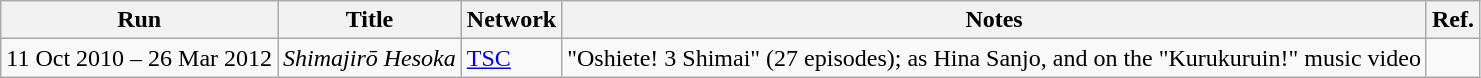<table class="wikitable">
<tr>
<th>Run</th>
<th>Title</th>
<th>Network</th>
<th>Notes</th>
<th>Ref.</th>
</tr>
<tr>
<td>11 Oct 2010 – 26 Mar 2012</td>
<td><em>Shimajirō Hesoka</em></td>
<td><a href='#'>TSC</a></td>
<td>"Oshiete! 3 Shimai" (27 episodes); as Hina Sanjo, and on the "Kurukuruin!" music video</td>
<td></td>
</tr>
</table>
